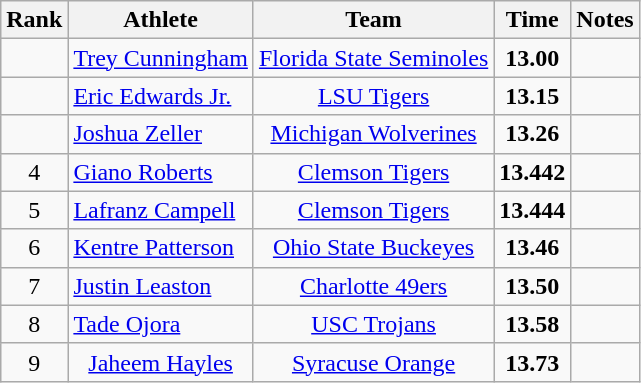<table class="wikitable sortable" style="text-align:center">
<tr>
<th>Rank</th>
<th>Athlete</th>
<th>Team</th>
<th>Time</th>
<th>Notes</th>
</tr>
<tr>
<td></td>
<td align=left> <a href='#'>Trey Cunningham</a></td>
<td><a href='#'>Florida State Seminoles</a></td>
<td><strong>13.00</strong></td>
<td></td>
</tr>
<tr>
<td></td>
<td align=left> <a href='#'>Eric Edwards Jr.</a></td>
<td><a href='#'>LSU Tigers</a></td>
<td><strong>13.15</strong></td>
<td></td>
</tr>
<tr>
<td></td>
<td align=left> <a href='#'>Joshua Zeller</a></td>
<td><a href='#'>Michigan Wolverines</a></td>
<td><strong>13.26</strong></td>
<td></td>
</tr>
<tr>
<td>4</td>
<td align=left> <a href='#'>Giano Roberts</a></td>
<td><a href='#'>Clemson Tigers</a></td>
<td><strong>13.442</strong></td>
<td></td>
</tr>
<tr>
<td>5</td>
<td align=left> <a href='#'>Lafranz Campell</a></td>
<td><a href='#'>Clemson Tigers</a></td>
<td><strong>13.444</strong></td>
<td></td>
</tr>
<tr>
<td>6</td>
<td align=left> <a href='#'>Kentre Patterson</a></td>
<td><a href='#'>Ohio State Buckeyes</a></td>
<td><strong>13.46</strong></td>
<td></td>
</tr>
<tr>
<td>7</td>
<td align=left> <a href='#'>Justin Leaston</a></td>
<td><a href='#'>Charlotte 49ers</a></td>
<td><strong>13.50</strong></td>
<td></td>
</tr>
<tr>
<td>8</td>
<td align=left> <a href='#'>Tade Ojora</a></td>
<td><a href='#'>USC Trojans</a></td>
<td><strong>13.58</strong></td>
<td></td>
</tr>
<tr>
<td>9</td>
<td> <a href='#'>Jaheem Hayles</a></td>
<td><a href='#'>Syracuse Orange</a></td>
<td><strong>13.73</strong></td>
<td></td>
</tr>
</table>
